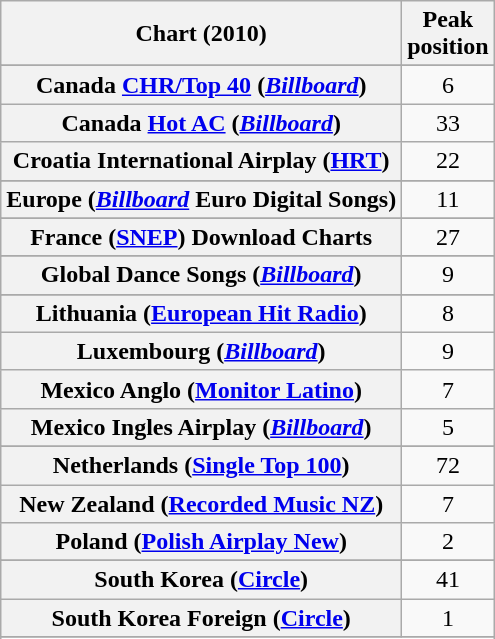<table class="wikitable sortable plainrowheaders" style="text-align:center">
<tr>
<th scope="col">Chart (2010)</th>
<th scope="col">Peak<br>position</th>
</tr>
<tr>
</tr>
<tr>
</tr>
<tr>
</tr>
<tr>
</tr>
<tr>
</tr>
<tr>
<th scope="row">Canada <a href='#'>CHR/Top 40</a> (<em><a href='#'>Billboard</a></em>)</th>
<td style="text-align:center;">6</td>
</tr>
<tr>
<th scope="row">Canada <a href='#'>Hot AC</a> (<em><a href='#'>Billboard</a></em>)</th>
<td style="text-align:center;">33</td>
</tr>
<tr>
<th scope="row">Croatia International Airplay (<a href='#'>HRT</a>)</th>
<td style="text-align:center;">22</td>
</tr>
<tr>
</tr>
<tr>
<th scope="row">Europe (<em><a href='#'>Billboard</a></em> Euro Digital Songs)</th>
<td style="text-align:center;">11</td>
</tr>
<tr>
</tr>
<tr>
<th scope="row">France (<a href='#'>SNEP</a>) Download Charts</th>
<td style="text-align:center;">27</td>
</tr>
<tr>
</tr>
<tr>
<th scope="row">Global Dance Songs (<a href='#'><em>Billboard</em></a>)</th>
<td>9</td>
</tr>
<tr>
</tr>
<tr>
<th scope="row">Lithuania (<a href='#'>European Hit Radio</a>)</th>
<td style="text-align:center;">8</td>
</tr>
<tr>
<th scope="row">Luxembourg (<a href='#'><em>Billboard</em></a>)</th>
<td>9</td>
</tr>
<tr>
<th scope="row">Mexico Anglo (<a href='#'>Monitor Latino</a>)</th>
<td style="text-align:center;">7</td>
</tr>
<tr>
<th scope="row">Mexico Ingles Airplay (<em><a href='#'>Billboard</a></em>)</th>
<td style="text-align:center;">5</td>
</tr>
<tr>
</tr>
<tr>
<th scope="row">Netherlands (<a href='#'>Single Top 100</a>)</th>
<td style="text-align:center;">72</td>
</tr>
<tr>
<th scope="row">New Zealand (<a href='#'>Recorded Music NZ</a>)</th>
<td>7</td>
</tr>
<tr>
<th scope="row">Poland (<a href='#'>Polish Airplay New</a>)</th>
<td>2</td>
</tr>
<tr>
</tr>
<tr>
<th scope="row">South Korea (<a href='#'>Circle</a>)</th>
<td>41</td>
</tr>
<tr>
<th scope="row">South Korea Foreign (<a href='#'>Circle</a>)</th>
<td>1</td>
</tr>
<tr>
</tr>
<tr>
</tr>
<tr>
</tr>
<tr>
</tr>
<tr>
</tr>
<tr>
</tr>
<tr>
</tr>
</table>
